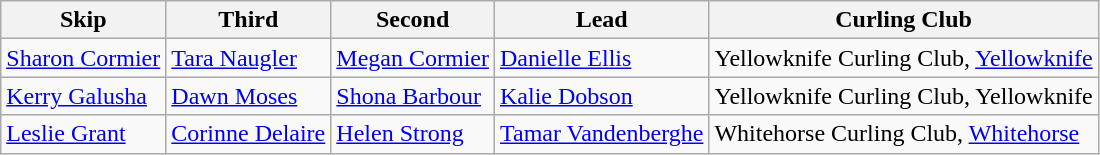<table class="wikitable">
<tr>
<th>Skip</th>
<th>Third</th>
<th>Second</th>
<th>Lead</th>
<th>Curling Club</th>
</tr>
<tr>
<td><a href='#'>Sharon Cormier</a></td>
<td><a href='#'>Tara Naugler</a></td>
<td><a href='#'>Megan Cormier</a></td>
<td><a href='#'>Danielle Ellis</a></td>
<td>Yellowknife Curling Club, <a href='#'>Yellowknife</a></td>
</tr>
<tr>
<td><a href='#'>Kerry Galusha</a></td>
<td><a href='#'>Dawn Moses</a></td>
<td><a href='#'>Shona Barbour</a></td>
<td><a href='#'>Kalie Dobson</a></td>
<td>Yellowknife Curling Club, Yellowknife</td>
</tr>
<tr>
<td><a href='#'>Leslie Grant</a></td>
<td><a href='#'>Corinne Delaire</a></td>
<td><a href='#'>Helen Strong</a></td>
<td><a href='#'>Tamar Vandenberghe</a></td>
<td>Whitehorse Curling Club, <a href='#'>Whitehorse</a></td>
</tr>
</table>
